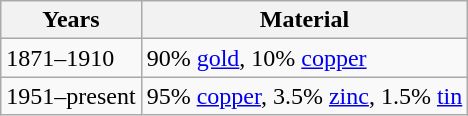<table class="wikitable">
<tr>
<th>Years</th>
<th>Material</th>
</tr>
<tr>
<td>1871–1910</td>
<td>90% <a href='#'>gold</a>, 10% <a href='#'>copper</a></td>
</tr>
<tr>
<td>1951–present</td>
<td>95% <a href='#'>copper</a>, 3.5% <a href='#'>zinc</a>, 1.5% <a href='#'>tin</a></td>
</tr>
</table>
